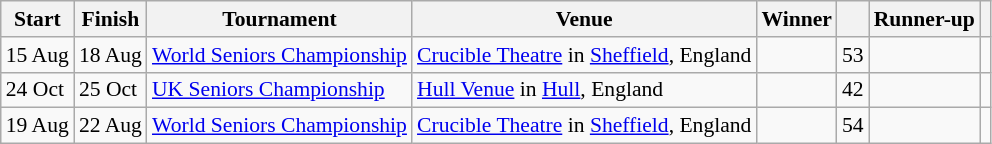<table class="wikitable" style="font-size: 90%">
<tr>
<th>Start</th>
<th>Finish</th>
<th>Tournament</th>
<th>Venue</th>
<th>Winner</th>
<th></th>
<th>Runner-up</th>
<th></th>
</tr>
<tr>
<td>15 Aug</td>
<td>18 Aug</td>
<td><a href='#'>World Seniors Championship</a></td>
<td><a href='#'>Crucible Theatre</a> in <a href='#'>Sheffield</a>, England</td>
<td></td>
<td style="text-align:center;">53</td>
<td></td>
<td style="text-align:center;"></td>
</tr>
<tr>
<td>24 Oct</td>
<td>25 Oct</td>
<td><a href='#'>UK Seniors Championship</a></td>
<td><a href='#'>Hull Venue</a> in <a href='#'>Hull</a>, England</td>
<td></td>
<td style="text-align:center;">42</td>
<td></td>
<td style="text-align:center;"></td>
</tr>
<tr>
<td>19 Aug</td>
<td>22 Aug</td>
<td><a href='#'>World Seniors Championship</a></td>
<td><a href='#'>Crucible Theatre</a> in <a href='#'>Sheffield</a>, England</td>
<td></td>
<td style="text-align:center;">54</td>
<td></td>
<td style="text-align:center;"></td>
</tr>
</table>
